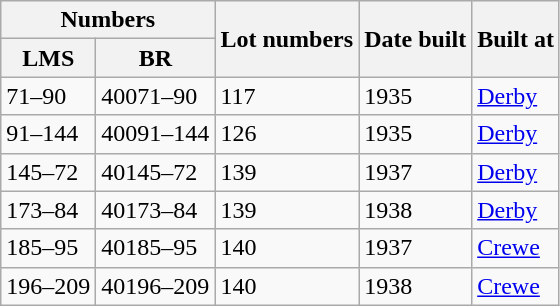<table class="wikitable">
<tr>
<th colspan=2>Numbers</th>
<th rowspan=2>Lot numbers</th>
<th rowspan=2>Date built</th>
<th rowspan=2>Built at</th>
</tr>
<tr>
<th>LMS</th>
<th>BR</th>
</tr>
<tr>
<td>71–90</td>
<td>40071–90</td>
<td>117</td>
<td>1935</td>
<td><a href='#'>Derby</a></td>
</tr>
<tr>
<td>91–144</td>
<td>40091–144</td>
<td>126</td>
<td>1935</td>
<td><a href='#'>Derby</a></td>
</tr>
<tr>
<td>145–72</td>
<td>40145–72</td>
<td>139</td>
<td>1937</td>
<td><a href='#'>Derby</a></td>
</tr>
<tr>
<td>173–84</td>
<td>40173–84</td>
<td>139</td>
<td>1938</td>
<td><a href='#'>Derby</a></td>
</tr>
<tr>
<td>185–95</td>
<td>40185–95</td>
<td>140</td>
<td>1937</td>
<td><a href='#'>Crewe</a></td>
</tr>
<tr>
<td>196–209</td>
<td>40196–209</td>
<td>140</td>
<td>1938</td>
<td><a href='#'>Crewe</a></td>
</tr>
</table>
